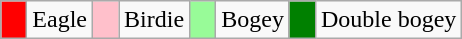<table class="wikitable" span = 50>
<tr>
<td style="background:Red; width:10px;"></td>
<td>Eagle</td>
<td style="background:Pink; width:10px;"></td>
<td>Birdie</td>
<td style="background:PaleGreen; width:10px;"></td>
<td>Bogey</td>
<td style="background:Green; width:10px;"></td>
<td>Double bogey</td>
</tr>
</table>
